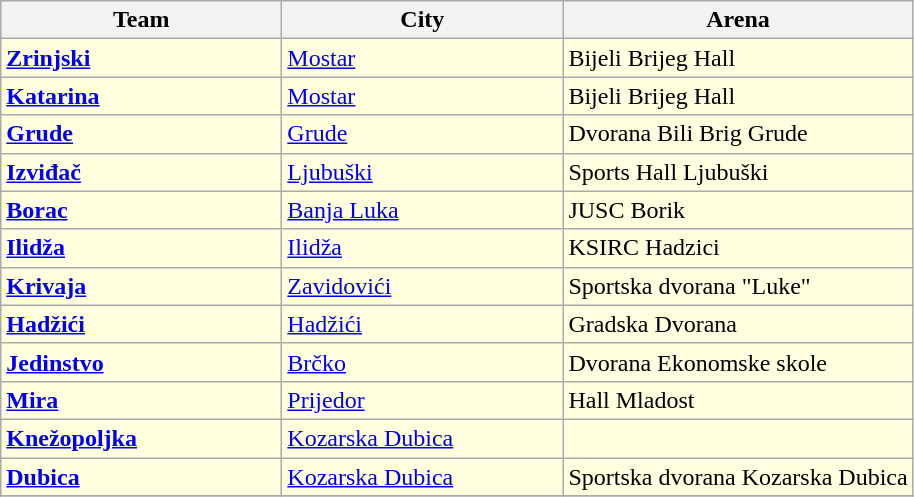<table class="wikitable sortable">
<tr>
<th width=180>Team</th>
<th width=180>City</th>
<th>Arena</th>
</tr>
<tr bgcolor=ffffe0>
<td><strong><a href='#'>Zrinjski</a></strong></td>
<td><a href='#'>Mostar</a></td>
<td>Bijeli Brijeg Hall</td>
</tr>
<tr bgcolor=ffffe0>
<td><strong><a href='#'>Katarina</a></strong></td>
<td><a href='#'>Mostar</a></td>
<td>Bijeli Brijeg Hall</td>
</tr>
<tr bgcolor=ffffe0>
<td><strong><a href='#'>Grude</a></strong></td>
<td><a href='#'>Grude</a></td>
<td>Dvorana Bili Brig Grude</td>
</tr>
<tr bgcolor=ffffe0>
<td><strong><a href='#'>Izviđač</a></strong></td>
<td><a href='#'>Ljubuški</a></td>
<td>Sports Hall Ljubuški</td>
</tr>
<tr bgcolor=ffffe0>
<td><strong><a href='#'>Borac</a></strong></td>
<td><a href='#'>Banja Luka</a></td>
<td>JUSC Borik</td>
</tr>
<tr bgcolor=ffffe0>
<td><strong><a href='#'>Ilidža</a></strong></td>
<td><a href='#'>Ilidža</a></td>
<td>KSIRC Hadzici</td>
</tr>
<tr bgcolor=ffffe0>
<td><strong><a href='#'>Krivaja</a></strong></td>
<td><a href='#'>Zavidovići</a></td>
<td>Sportska dvorana "Luke"</td>
</tr>
<tr bgcolor=ffffe0>
<td><strong><a href='#'>Hadžići</a></strong></td>
<td><a href='#'>Hadžići</a></td>
<td>Gradska Dvorana</td>
</tr>
<tr bgcolor=ffffe0>
<td><strong><a href='#'>Jedinstvo</a></strong></td>
<td><a href='#'>Brčko</a></td>
<td>Dvorana Ekonomske skole</td>
</tr>
<tr bgcolor=ffffe0>
<td><strong><a href='#'>Mira</a></strong></td>
<td><a href='#'>Prijedor</a></td>
<td>Hall Mladost</td>
</tr>
<tr bgcolor=ffffe0>
<td><strong><a href='#'>Knežopoljka</a></strong></td>
<td><a href='#'>Kozarska Dubica</a></td>
<td></td>
</tr>
<tr bgcolor=ffffe0>
<td><strong><a href='#'>Dubica</a></strong></td>
<td><a href='#'>Kozarska Dubica</a></td>
<td>Sportska dvorana Kozarska Dubica</td>
</tr>
<tr>
</tr>
</table>
